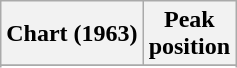<table class="wikitable sortable plainrowheaders" style="text-align:center">
<tr>
<th scope="col">Chart (1963)</th>
<th scope="col">Peak<br> position</th>
</tr>
<tr>
</tr>
<tr>
</tr>
</table>
